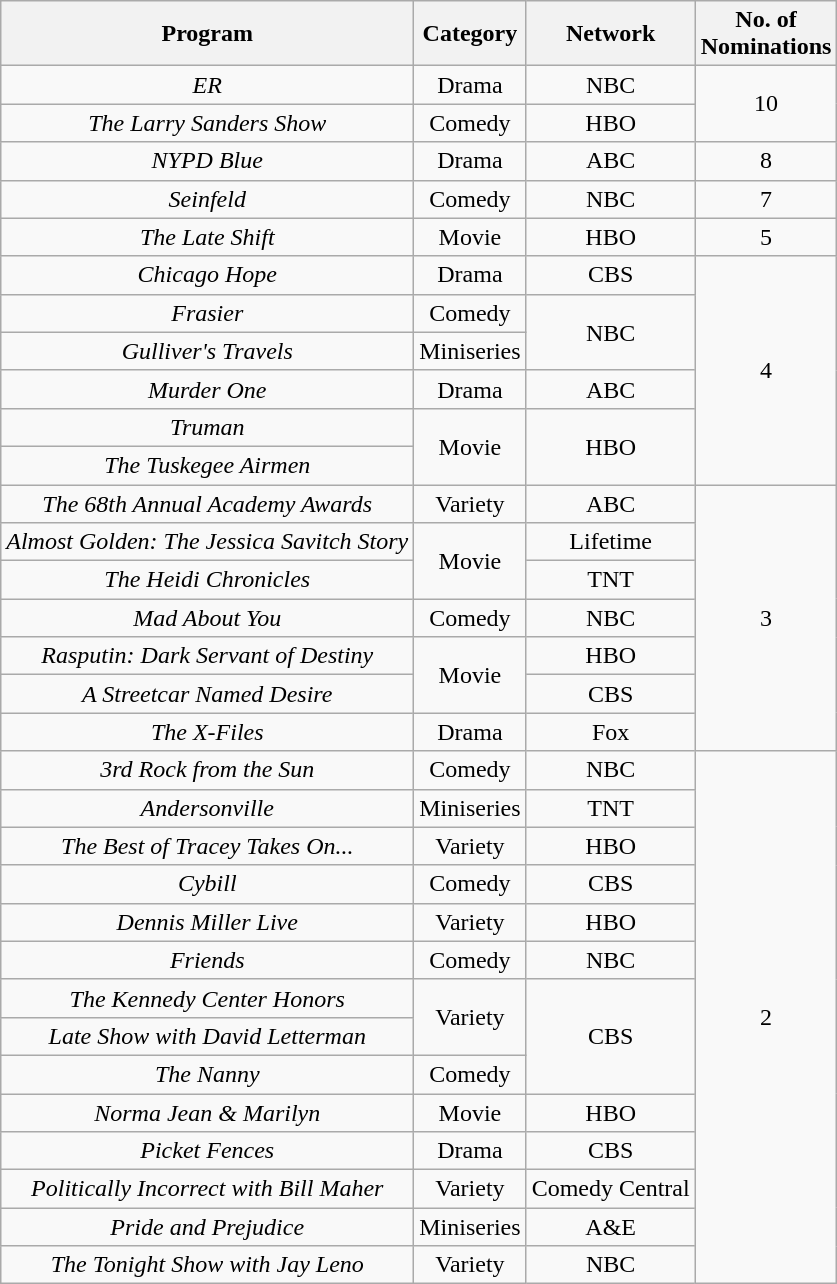<table class="wikitable">
<tr>
<th>Program</th>
<th>Category</th>
<th>Network</th>
<th>No. of<br>Nominations</th>
</tr>
<tr style="text-align:center">
<td><em>ER</em></td>
<td>Drama</td>
<td>NBC</td>
<td rowspan="2">10</td>
</tr>
<tr style="text-align:center">
<td><em>The Larry Sanders Show</em></td>
<td>Comedy</td>
<td>HBO</td>
</tr>
<tr style="text-align:center">
<td><em>NYPD Blue</em></td>
<td>Drama</td>
<td>ABC</td>
<td>8</td>
</tr>
<tr style="text-align:center">
<td><em>Seinfeld</em></td>
<td>Comedy</td>
<td>NBC</td>
<td>7</td>
</tr>
<tr style="text-align:center">
<td><em>The Late Shift</em></td>
<td>Movie</td>
<td>HBO</td>
<td>5</td>
</tr>
<tr style="text-align:center">
<td><em>Chicago Hope</em></td>
<td>Drama</td>
<td>CBS</td>
<td rowspan="6">4</td>
</tr>
<tr style="text-align:center">
<td><em>Frasier</em></td>
<td>Comedy</td>
<td rowspan="2">NBC</td>
</tr>
<tr style="text-align:center">
<td><em>Gulliver's Travels</em></td>
<td>Miniseries</td>
</tr>
<tr style="text-align:center">
<td><em>Murder One</em></td>
<td>Drama</td>
<td>ABC</td>
</tr>
<tr style="text-align:center">
<td><em>Truman</em></td>
<td rowspan="2">Movie</td>
<td rowspan="2">HBO</td>
</tr>
<tr style="text-align:center">
<td><em>The Tuskegee Airmen</em></td>
</tr>
<tr style="text-align:center">
<td><em>The 68th Annual Academy Awards</em></td>
<td>Variety</td>
<td>ABC</td>
<td rowspan="7">3</td>
</tr>
<tr style="text-align:center">
<td><em>Almost Golden: The Jessica Savitch Story</em></td>
<td rowspan="2">Movie</td>
<td>Lifetime</td>
</tr>
<tr style="text-align:center">
<td><em>The Heidi Chronicles</em></td>
<td>TNT</td>
</tr>
<tr style="text-align:center">
<td><em>Mad About You</em></td>
<td>Comedy</td>
<td>NBC</td>
</tr>
<tr style="text-align:center">
<td><em>Rasputin: Dark Servant of Destiny</em></td>
<td rowspan="2">Movie</td>
<td>HBO</td>
</tr>
<tr style="text-align:center">
<td><em>A Streetcar Named Desire</em></td>
<td>CBS</td>
</tr>
<tr style="text-align:center">
<td><em>The X-Files</em></td>
<td>Drama</td>
<td>Fox</td>
</tr>
<tr style="text-align:center">
<td><em>3rd Rock from the Sun</em></td>
<td>Comedy</td>
<td>NBC</td>
<td rowspan="14">2</td>
</tr>
<tr style="text-align:center">
<td><em>Andersonville</em></td>
<td>Miniseries</td>
<td>TNT</td>
</tr>
<tr style="text-align:center">
<td><em>The Best of Tracey Takes On...</em></td>
<td>Variety</td>
<td>HBO</td>
</tr>
<tr style="text-align:center">
<td><em>Cybill</em></td>
<td>Comedy</td>
<td>CBS</td>
</tr>
<tr style="text-align:center">
<td><em>Dennis Miller Live</em></td>
<td>Variety</td>
<td>HBO</td>
</tr>
<tr style="text-align:center">
<td><em>Friends</em></td>
<td>Comedy</td>
<td>NBC</td>
</tr>
<tr style="text-align:center">
<td><em>The Kennedy Center Honors</em></td>
<td rowspan="2">Variety</td>
<td rowspan="3">CBS</td>
</tr>
<tr style="text-align:center">
<td><em>Late Show with David Letterman</em></td>
</tr>
<tr style="text-align:center">
<td><em>The Nanny</em></td>
<td>Comedy</td>
</tr>
<tr style="text-align:center">
<td><em>Norma Jean & Marilyn</em></td>
<td>Movie</td>
<td>HBO</td>
</tr>
<tr style="text-align:center">
<td><em>Picket Fences</em></td>
<td>Drama</td>
<td>CBS</td>
</tr>
<tr style="text-align:center">
<td><em>Politically Incorrect with Bill Maher</em></td>
<td>Variety</td>
<td>Comedy Central</td>
</tr>
<tr style="text-align:center">
<td><em>Pride and Prejudice</em></td>
<td>Miniseries</td>
<td>A&E</td>
</tr>
<tr style="text-align:center">
<td><em>The Tonight Show with Jay Leno</em></td>
<td>Variety</td>
<td>NBC</td>
</tr>
</table>
